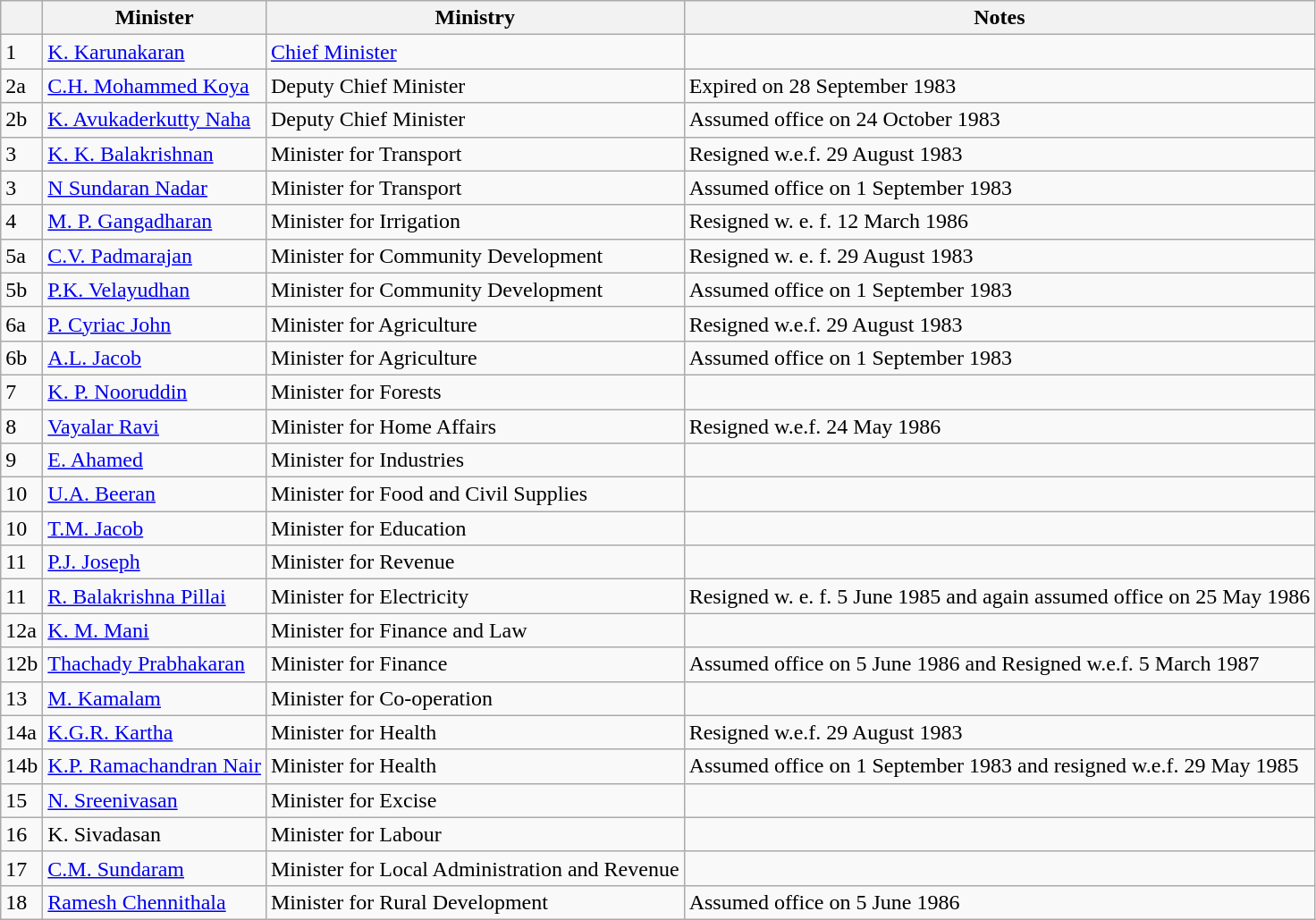<table class="wikitable">
<tr>
<th></th>
<th>Minister</th>
<th>Ministry</th>
<th>Notes</th>
</tr>
<tr>
<td>1</td>
<td><a href='#'>K. Karunakaran</a></td>
<td><a href='#'>Chief Minister</a></td>
<td></td>
</tr>
<tr>
<td>2a</td>
<td><a href='#'>C.H. Mohammed Koya</a></td>
<td>Deputy Chief Minister</td>
<td>Expired on 28 September 1983</td>
</tr>
<tr>
<td>2b</td>
<td><a href='#'>K. Avukaderkutty Naha</a></td>
<td>Deputy Chief Minister</td>
<td>Assumed office on 24 October 1983</td>
</tr>
<tr>
<td>3</td>
<td><a href='#'>K. K. Balakrishnan</a></td>
<td>Minister for Transport</td>
<td>Resigned w.e.f. 29 August 1983</td>
</tr>
<tr>
<td>3</td>
<td><a href='#'>N Sundaran Nadar</a></td>
<td>Minister for Transport</td>
<td>Assumed office on 1 September 1983</td>
</tr>
<tr>
<td>4</td>
<td><a href='#'>M. P. Gangadharan</a></td>
<td>Minister for Irrigation</td>
<td>Resigned w. e. f. 12 March 1986</td>
</tr>
<tr>
<td>5a</td>
<td><a href='#'>C.V. Padmarajan</a></td>
<td>Minister for Community Development</td>
<td>Resigned w. e. f. 29 August 1983</td>
</tr>
<tr>
<td>5b</td>
<td><a href='#'>P.K. Velayudhan</a></td>
<td>Minister for Community Development</td>
<td>Assumed office on 1 September 1983</td>
</tr>
<tr>
<td>6a</td>
<td><a href='#'>P. Cyriac John</a></td>
<td>Minister for Agriculture</td>
<td>Resigned w.e.f. 29 August 1983</td>
</tr>
<tr>
<td>6b</td>
<td><a href='#'>A.L. Jacob</a></td>
<td>Minister for Agriculture</td>
<td>Assumed office on 1 September 1983</td>
</tr>
<tr>
<td>7</td>
<td><a href='#'>K. P. Nooruddin</a></td>
<td>Minister for Forests</td>
<td></td>
</tr>
<tr>
<td>8</td>
<td><a href='#'>Vayalar Ravi</a></td>
<td>Minister for Home Affairs</td>
<td>Resigned w.e.f. 24 May 1986</td>
</tr>
<tr>
<td>9</td>
<td><a href='#'>E. Ahamed</a></td>
<td>Minister for Industries</td>
<td></td>
</tr>
<tr>
<td>10</td>
<td><a href='#'>U.A. Beeran</a></td>
<td>Minister for Food and Civil Supplies</td>
<td></td>
</tr>
<tr>
<td>10</td>
<td><a href='#'>T.M. Jacob</a></td>
<td>Minister for Education</td>
<td></td>
</tr>
<tr>
<td>11</td>
<td><a href='#'>P.J. Joseph</a></td>
<td>Minister for Revenue</td>
<td></td>
</tr>
<tr>
<td>11</td>
<td><a href='#'>R. Balakrishna Pillai</a></td>
<td>Minister for Electricity</td>
<td>Resigned w. e. f. 5 June 1985 and again assumed office on 25 May 1986</td>
</tr>
<tr>
<td>12a</td>
<td><a href='#'>K. M. Mani</a></td>
<td>Minister for Finance and Law</td>
<td></td>
</tr>
<tr>
<td>12b</td>
<td><a href='#'>Thachady Prabhakaran</a></td>
<td>Minister for Finance</td>
<td>Assumed office on 5 June 1986 and Resigned w.e.f. 5 March 1987</td>
</tr>
<tr>
<td>13</td>
<td><a href='#'>M. Kamalam</a></td>
<td>Minister for Co-operation</td>
<td></td>
</tr>
<tr>
<td>14a</td>
<td><a href='#'>K.G.R. Kartha</a></td>
<td>Minister for Health</td>
<td>Resigned w.e.f. 29 August 1983</td>
</tr>
<tr>
<td>14b</td>
<td><a href='#'>K.P. Ramachandran Nair</a></td>
<td>Minister for Health</td>
<td>Assumed office on 1 September 1983 and resigned w.e.f. 29 May 1985</td>
</tr>
<tr>
<td>15</td>
<td><a href='#'>N. Sreenivasan</a></td>
<td>Minister for Excise</td>
<td></td>
</tr>
<tr>
<td>16</td>
<td>K. Sivadasan</td>
<td>Minister for Labour</td>
<td></td>
</tr>
<tr>
<td>17</td>
<td><a href='#'>C.M. Sundaram</a></td>
<td>Minister for Local Administration and Revenue</td>
<td></td>
</tr>
<tr>
<td>18</td>
<td><a href='#'>Ramesh Chennithala</a></td>
<td>Minister for Rural Development</td>
<td>Assumed office on 5 June 1986</td>
</tr>
</table>
